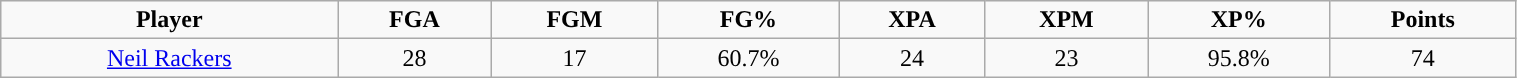<table class="wikitable" width="80%">
<tr align="center">
<td><strong>Player</strong></td>
<td><strong>FGA</strong></td>
<td><strong>FGM</strong></td>
<td><strong>FG%</strong></td>
<td><strong>XPA</strong></td>
<td><strong>XPM</strong></td>
<td><strong>XP%</strong></td>
<td><strong>Points</strong></td>
</tr>
<tr align="center" bgcolor="">
<td><a href='#'>Neil Rackers</a></td>
<td>28</td>
<td>17</td>
<td>60.7%</td>
<td>24</td>
<td>23</td>
<td>95.8%</td>
<td>74</td>
</tr>
</table>
